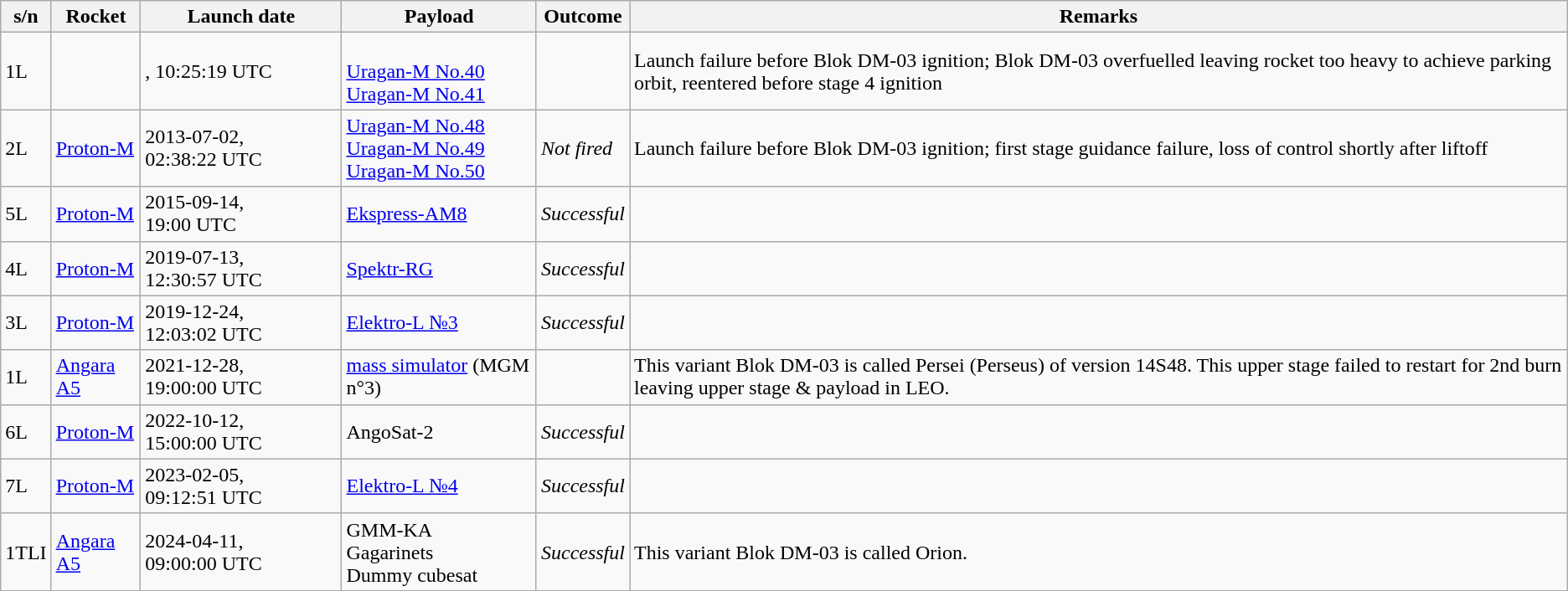<table class="wikitable">
<tr>
<th>s/n</th>
<th>Rocket</th>
<th>Launch date</th>
<th>Payload</th>
<th>Outcome</th>
<th>Remarks</th>
</tr>
<tr>
<td>1L</td>
<td></td>
<td>, 10:25:19 UTC</td>
<td><br><a href='#'>Uragan-M No.40</a><br><a href='#'>Uragan-M No.41</a></td>
<td></td>
<td>Launch failure before Blok DM-03 ignition; Blok DM-03 overfuelled leaving rocket too heavy to achieve parking orbit, reentered before stage 4 ignition</td>
</tr>
<tr>
<td>2L</td>
<td><a href='#'>Proton-M</a></td>
<td>2013-07-02, 02:38:22 UTC</td>
<td><a href='#'>Uragan-M No.48</a><br><a href='#'>Uragan-M No.49</a><br><a href='#'>Uragan-M No.50</a></td>
<td><em>Not fired</em></td>
<td>Launch failure before Blok DM-03 ignition; first stage guidance failure, loss of control shortly after liftoff</td>
</tr>
<tr>
<td>5L</td>
<td><a href='#'>Proton-M</a></td>
<td>2015-09-14, 19:00 UTC</td>
<td><a href='#'>Ekspress-AM8</a></td>
<td><em>Successful</em></td>
<td></td>
</tr>
<tr>
<td>4L</td>
<td><a href='#'>Proton-M</a></td>
<td>2019-07-13, 12:30:57 UTC</td>
<td><a href='#'>Spektr-RG</a></td>
<td><em>Successful</em></td>
<td></td>
</tr>
<tr>
<td>3L</td>
<td><a href='#'>Proton-M</a></td>
<td>2019-12-24, 12:03:02 UTC</td>
<td><a href='#'>Elektro-L №3</a></td>
<td><em>Successful</em></td>
<td></td>
</tr>
<tr>
<td>1L</td>
<td><a href='#'>Angara A5</a></td>
<td>2021-12-28, 19:00:00 UTC</td>
<td><a href='#'>mass simulator</a> (MGM n°3)</td>
<td></td>
<td>This variant Blok DM-03 is called Persei (Perseus) of version 14S48. This upper stage failed to restart for 2nd burn leaving upper stage & payload in LEO.</td>
</tr>
<tr>
<td>6L</td>
<td><a href='#'>Proton-M</a></td>
<td>2022-10-12, 15:00:00 UTC</td>
<td>AngoSat-2</td>
<td><em>Successful</em></td>
<td></td>
</tr>
<tr>
<td>7L</td>
<td><a href='#'>Proton-M</a></td>
<td>2023-02-05, 09:12:51 UTC</td>
<td><a href='#'>Elektro-L №4</a></td>
<td><em>Successful</em></td>
<td></td>
</tr>
<tr>
<td>1TLI</td>
<td><a href='#'>Angara A5</a></td>
<td>2024-04-11, 09:00:00 UTC</td>
<td>GMM-KA<br>Gagarinets<br>Dummy cubesat</td>
<td><em>Successful</em></td>
<td>This variant Blok DM-03 is called Orion.</td>
</tr>
<tr>
</tr>
</table>
